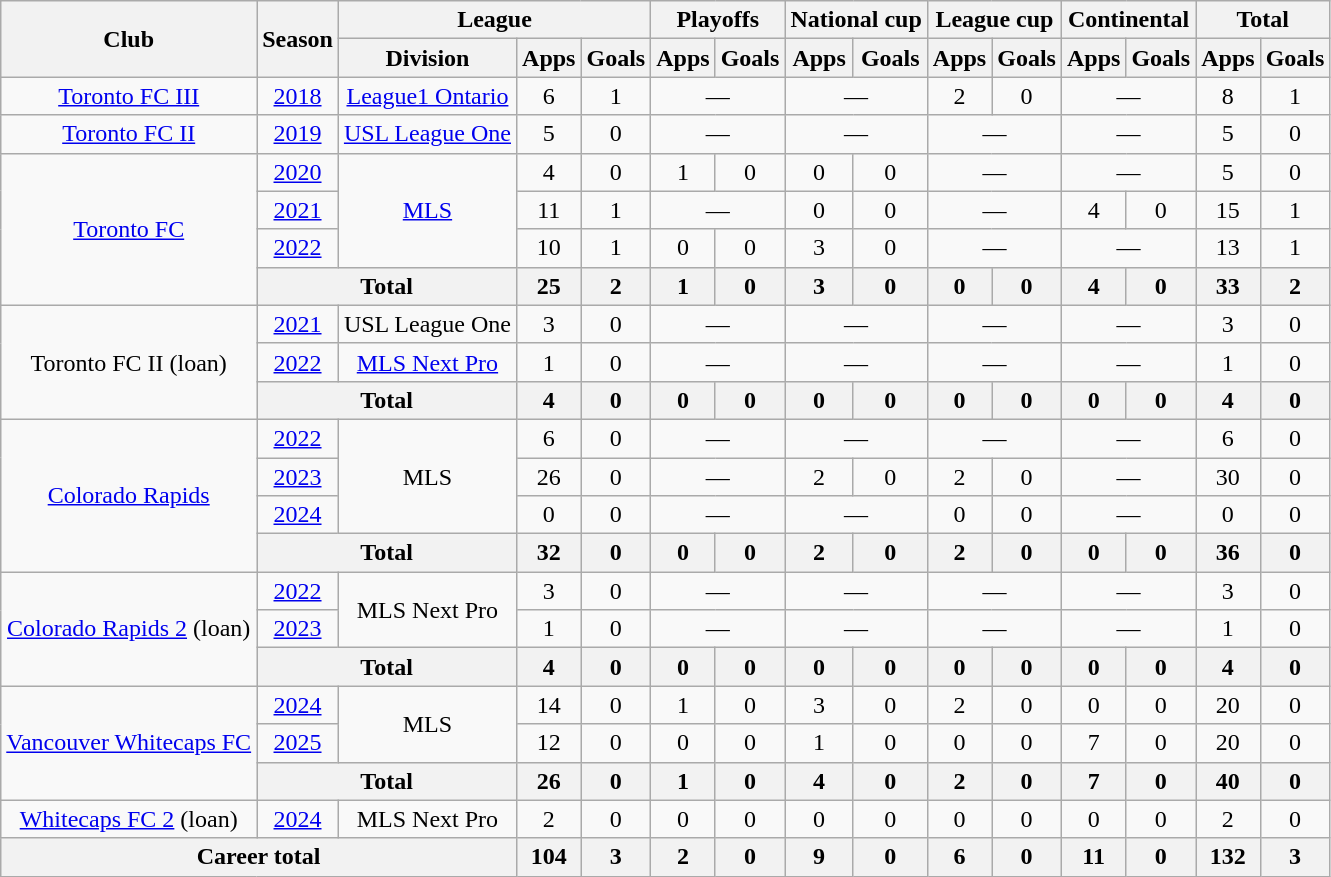<table class="wikitable" style="text-align: center">
<tr>
<th rowspan="2">Club</th>
<th rowspan="2">Season</th>
<th colspan="3">League</th>
<th colspan="2">Playoffs</th>
<th colspan="2">National cup</th>
<th colspan="2">League cup</th>
<th colspan="2">Continental</th>
<th colspan="2">Total</th>
</tr>
<tr>
<th>Division</th>
<th>Apps</th>
<th>Goals</th>
<th>Apps</th>
<th>Goals</th>
<th>Apps</th>
<th>Goals</th>
<th>Apps</th>
<th>Goals</th>
<th>Apps</th>
<th>Goals</th>
<th>Apps</th>
<th>Goals</th>
</tr>
<tr>
<td><a href='#'>Toronto FC III</a></td>
<td><a href='#'>2018</a></td>
<td><a href='#'>League1 Ontario</a></td>
<td>6</td>
<td>1</td>
<td colspan="2">—</td>
<td colspan="2">—</td>
<td>2</td>
<td>0</td>
<td colspan="2">—</td>
<td>8</td>
<td>1</td>
</tr>
<tr>
<td><a href='#'>Toronto FC II</a></td>
<td><a href='#'>2019</a></td>
<td><a href='#'>USL League One</a></td>
<td>5</td>
<td>0</td>
<td colspan="2">—</td>
<td colspan="2">—</td>
<td colspan="2">—</td>
<td colspan="2">—</td>
<td>5</td>
<td>0</td>
</tr>
<tr>
<td rowspan="4"><a href='#'>Toronto FC</a></td>
<td><a href='#'>2020</a></td>
<td rowspan="3"><a href='#'>MLS</a></td>
<td>4</td>
<td>0</td>
<td>1</td>
<td>0</td>
<td>0</td>
<td>0</td>
<td colspan="2">—</td>
<td colspan="2">—</td>
<td>5</td>
<td>0</td>
</tr>
<tr>
<td><a href='#'>2021</a></td>
<td>11</td>
<td>1</td>
<td colspan="2">—</td>
<td>0</td>
<td>0</td>
<td colspan="2">—</td>
<td>4</td>
<td>0</td>
<td>15</td>
<td>1</td>
</tr>
<tr>
<td><a href='#'>2022</a></td>
<td>10</td>
<td>1</td>
<td>0</td>
<td>0</td>
<td>3</td>
<td>0</td>
<td colspan="2">—</td>
<td colspan="2">—</td>
<td>13</td>
<td>1</td>
</tr>
<tr>
<th colspan="2">Total</th>
<th>25</th>
<th>2</th>
<th>1</th>
<th>0</th>
<th>3</th>
<th>0</th>
<th>0</th>
<th>0</th>
<th>4</th>
<th>0</th>
<th>33</th>
<th>2</th>
</tr>
<tr>
<td rowspan="3">Toronto FC II (loan)</td>
<td><a href='#'>2021</a></td>
<td>USL League One</td>
<td>3</td>
<td>0</td>
<td colspan="2">—</td>
<td colspan="2">—</td>
<td colspan="2">—</td>
<td colspan="2">—</td>
<td>3</td>
<td>0</td>
</tr>
<tr>
<td><a href='#'>2022</a></td>
<td><a href='#'>MLS Next Pro</a></td>
<td>1</td>
<td>0</td>
<td colspan="2">—</td>
<td colspan="2">—</td>
<td colspan="2">—</td>
<td colspan="2">—</td>
<td>1</td>
<td>0</td>
</tr>
<tr>
<th colspan="2">Total</th>
<th>4</th>
<th>0</th>
<th>0</th>
<th>0</th>
<th>0</th>
<th>0</th>
<th>0</th>
<th>0</th>
<th>0</th>
<th>0</th>
<th>4</th>
<th>0</th>
</tr>
<tr>
<td rowspan="4"><a href='#'>Colorado Rapids</a></td>
<td><a href='#'>2022</a></td>
<td rowspan="3">MLS</td>
<td>6</td>
<td>0</td>
<td colspan="2">—</td>
<td colspan="2">—</td>
<td colspan="2">—</td>
<td colspan="2">—</td>
<td>6</td>
<td>0</td>
</tr>
<tr>
<td><a href='#'>2023</a></td>
<td>26</td>
<td>0</td>
<td colspan="2">—</td>
<td>2</td>
<td>0</td>
<td>2</td>
<td>0</td>
<td colspan="2">—</td>
<td>30</td>
<td>0</td>
</tr>
<tr>
<td><a href='#'>2024</a></td>
<td>0</td>
<td>0</td>
<td colspan="2">—</td>
<td colspan="2">—</td>
<td>0</td>
<td>0</td>
<td colspan="2">—</td>
<td>0</td>
<td>0</td>
</tr>
<tr>
<th colspan="2">Total</th>
<th>32</th>
<th>0</th>
<th>0</th>
<th>0</th>
<th>2</th>
<th>0</th>
<th>2</th>
<th>0</th>
<th>0</th>
<th>0</th>
<th>36</th>
<th>0</th>
</tr>
<tr>
<td rowspan="3"><a href='#'>Colorado Rapids 2</a> (loan)</td>
<td><a href='#'>2022</a></td>
<td rowspan="2">MLS Next Pro</td>
<td>3</td>
<td>0</td>
<td colspan="2">—</td>
<td colspan="2">—</td>
<td colspan="2">—</td>
<td colspan="2">—</td>
<td>3</td>
<td>0</td>
</tr>
<tr>
<td><a href='#'>2023</a></td>
<td>1</td>
<td>0</td>
<td colspan="2">—</td>
<td colspan="2">—</td>
<td colspan="2">—</td>
<td colspan="2">—</td>
<td>1</td>
<td>0</td>
</tr>
<tr>
<th colspan="2">Total</th>
<th>4</th>
<th>0</th>
<th>0</th>
<th>0</th>
<th>0</th>
<th>0</th>
<th>0</th>
<th>0</th>
<th>0</th>
<th>0</th>
<th>4</th>
<th>0</th>
</tr>
<tr>
<td rowspan="3"><a href='#'>Vancouver Whitecaps FC</a></td>
<td><a href='#'>2024</a></td>
<td rowspan="2">MLS</td>
<td>14</td>
<td>0</td>
<td>1</td>
<td>0</td>
<td>3</td>
<td>0</td>
<td>2</td>
<td>0</td>
<td>0</td>
<td>0</td>
<td>20</td>
<td>0</td>
</tr>
<tr>
<td><a href='#'>2025</a></td>
<td>12</td>
<td>0</td>
<td>0</td>
<td>0</td>
<td>1</td>
<td>0</td>
<td>0</td>
<td>0</td>
<td>7</td>
<td>0</td>
<td>20</td>
<td>0</td>
</tr>
<tr>
<th colspan="2">Total</th>
<th>26</th>
<th>0</th>
<th>1</th>
<th>0</th>
<th>4</th>
<th>0</th>
<th>2</th>
<th>0</th>
<th>7</th>
<th>0</th>
<th>40</th>
<th>0</th>
</tr>
<tr>
<td><a href='#'>Whitecaps FC 2</a> (loan)</td>
<td><a href='#'>2024</a></td>
<td>MLS Next Pro</td>
<td>2</td>
<td>0</td>
<td>0</td>
<td>0</td>
<td>0</td>
<td>0</td>
<td>0</td>
<td>0</td>
<td>0</td>
<td>0</td>
<td>2</td>
<td>0</td>
</tr>
<tr>
<th colspan="3">Career total</th>
<th>104</th>
<th>3</th>
<th>2</th>
<th>0</th>
<th>9</th>
<th>0</th>
<th>6</th>
<th>0</th>
<th>11</th>
<th>0</th>
<th>132</th>
<th>3</th>
</tr>
</table>
